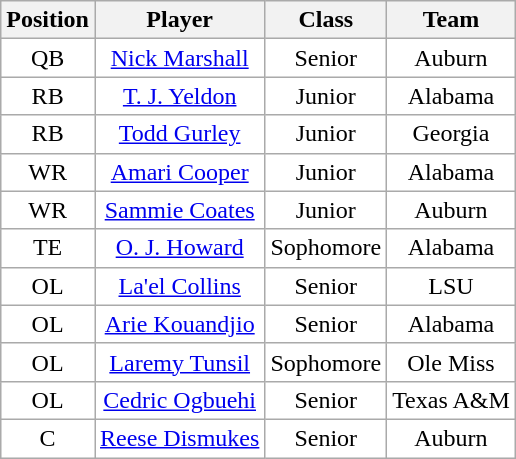<table class="wikitable sortable" border="1">
<tr>
<th>Position</th>
<th>Player</th>
<th>Class</th>
<th>Team</th>
</tr>
<tr>
<td style="text-align:center; background:white">QB</td>
<td style="text-align:center; background:white"><a href='#'>Nick Marshall</a></td>
<td style="text-align:center; background:white">Senior</td>
<td style="text-align:center; background:white">Auburn</td>
</tr>
<tr>
<td style="text-align:center; background:white">RB</td>
<td style="text-align:center; background:white"><a href='#'>T. J. Yeldon</a></td>
<td style="text-align:center; background:white">Junior</td>
<td style="text-align:center; background:white">Alabama</td>
</tr>
<tr>
<td style="text-align:center; background:white">RB</td>
<td style="text-align:center; background:white"><a href='#'>Todd Gurley</a></td>
<td style="text-align:center; background:white">Junior</td>
<td style="text-align:center; background:white">Georgia</td>
</tr>
<tr>
<td style="text-align:center; background:white">WR</td>
<td style="text-align:center; background:white"><a href='#'>Amari Cooper</a></td>
<td style="text-align:center; background:white">Junior</td>
<td style="text-align:center; background:white">Alabama</td>
</tr>
<tr>
<td style="text-align:center; background:white">WR</td>
<td style="text-align:center; background:white"><a href='#'>Sammie Coates</a></td>
<td style="text-align:center; background:white">Junior</td>
<td style="text-align:center; background:white">Auburn</td>
</tr>
<tr>
<td style="text-align:center; background:white">TE</td>
<td style="text-align:center; background:white"><a href='#'>O. J. Howard</a></td>
<td style="text-align:center; background:white">Sophomore</td>
<td style="text-align:center; background:white">Alabama</td>
</tr>
<tr>
<td style="text-align:center; background:white">OL</td>
<td style="text-align:center; background:white"><a href='#'>La'el Collins</a></td>
<td style="text-align:center; background:white">Senior</td>
<td style="text-align:center; background:white">LSU</td>
</tr>
<tr>
<td style="text-align:center; background:white">OL</td>
<td style="text-align:center; background:white"><a href='#'>Arie Kouandjio</a></td>
<td style="text-align:center; background:white">Senior</td>
<td style="text-align:center; background:white">Alabama</td>
</tr>
<tr>
<td style="text-align:center; background:white">OL</td>
<td style="text-align:center; background:white"><a href='#'>Laremy Tunsil</a></td>
<td style="text-align:center; background:white">Sophomore</td>
<td style="text-align:center; background:white">Ole Miss</td>
</tr>
<tr>
<td style="text-align:center; background:white">OL</td>
<td style="text-align:center; background:white"><a href='#'>Cedric Ogbuehi</a></td>
<td style="text-align:center; background:white">Senior</td>
<td style="text-align:center; background:white">Texas A&M</td>
</tr>
<tr>
<td style="text-align:center; background:white">C</td>
<td style="text-align:center; background:white"><a href='#'>Reese Dismukes</a></td>
<td style="text-align:center; background:white">Senior</td>
<td style="text-align:center; background:white">Auburn</td>
</tr>
</table>
